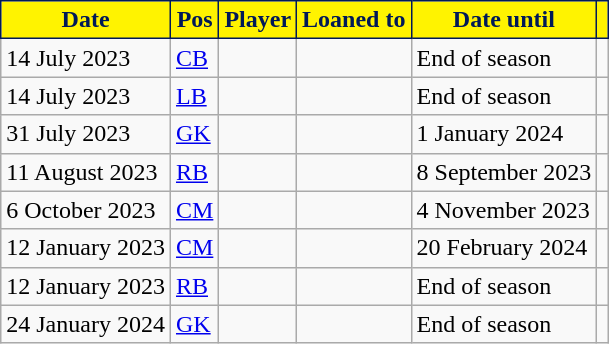<table class="wikitable plainrowheaders sortable">
<tr>
<th style="background-color:#FFF300; color:#001958; border:1px solid #001958">Date</th>
<th style="background-color:#FFF300; color:#001958; border:1px solid #001958">Pos</th>
<th style="background-color:#FFF300; color:#001958; border:1px solid #001958">Player</th>
<th style="background-color:#FFF300; color:#001958; border:1px solid #001958">Loaned to</th>
<th style="background-color:#FFF300; color:#001958; border:1px solid #001958">Date until</th>
<th style="background-color:#FFF300; color:#001958; border:1px solid #001958" class="unsortable"></th>
</tr>
<tr>
<td>14 July 2023</td>
<td><a href='#'>CB</a></td>
<td></td>
<td></td>
<td>End of season</td>
<td></td>
</tr>
<tr>
<td>14 July 2023</td>
<td><a href='#'>LB</a></td>
<td></td>
<td></td>
<td>End of season</td>
<td></td>
</tr>
<tr>
<td>31 July 2023</td>
<td><a href='#'>GK</a></td>
<td></td>
<td></td>
<td>1 January 2024</td>
<td></td>
</tr>
<tr>
<td>11 August 2023</td>
<td><a href='#'>RB</a></td>
<td></td>
<td></td>
<td>8 September 2023</td>
<td></td>
</tr>
<tr>
<td>6 October 2023</td>
<td><a href='#'>CM</a></td>
<td></td>
<td></td>
<td>4 November 2023</td>
<td></td>
</tr>
<tr>
<td>12 January 2023</td>
<td><a href='#'>CM</a></td>
<td></td>
<td></td>
<td>20 February 2024</td>
<td></td>
</tr>
<tr>
<td>12 January 2023</td>
<td><a href='#'>RB</a></td>
<td></td>
<td></td>
<td>End of season</td>
<td></td>
</tr>
<tr>
<td>24 January 2024</td>
<td><a href='#'>GK</a></td>
<td></td>
<td></td>
<td>End of season</td>
<td></td>
</tr>
</table>
